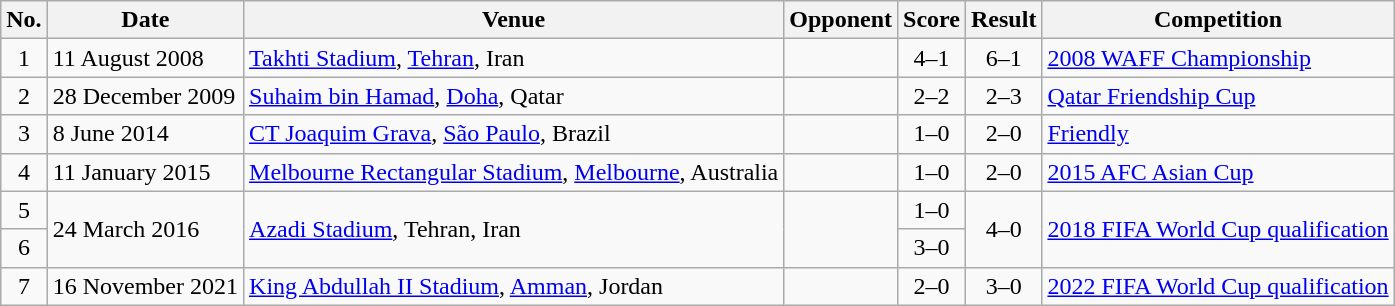<table class="wikitable sortable">
<tr>
<th scope="col">No.</th>
<th scope="col">Date</th>
<th scope="col">Venue</th>
<th scope="col">Opponent</th>
<th scope="col">Score</th>
<th scope="col">Result</th>
<th scope="col">Competition</th>
</tr>
<tr>
<td align="center">1</td>
<td>11 August 2008</td>
<td><a href='#'>Takhti Stadium</a>, <a href='#'>Tehran</a>, Iran</td>
<td></td>
<td align="center">4–1</td>
<td align="center">6–1</td>
<td><a href='#'>2008 WAFF Championship</a></td>
</tr>
<tr>
<td align="center">2</td>
<td>28 December 2009</td>
<td><a href='#'>Suhaim bin Hamad</a>, <a href='#'>Doha</a>, Qatar</td>
<td></td>
<td align="center">2–2</td>
<td align="center">2–3</td>
<td><a href='#'>Qatar Friendship Cup</a></td>
</tr>
<tr>
<td align="center">3</td>
<td>8 June 2014</td>
<td><a href='#'>CT Joaquim Grava</a>, <a href='#'>São Paulo</a>, Brazil</td>
<td></td>
<td align="center">1–0</td>
<td align="center">2–0</td>
<td><a href='#'>Friendly</a></td>
</tr>
<tr>
<td align="center">4</td>
<td>11 January 2015</td>
<td><a href='#'>Melbourne Rectangular Stadium</a>, <a href='#'>Melbourne</a>, Australia</td>
<td></td>
<td align="center">1–0</td>
<td align="center">2–0</td>
<td><a href='#'>2015 AFC Asian Cup</a></td>
</tr>
<tr>
<td align="center">5</td>
<td rowspan="2">24 March 2016</td>
<td rowspan="2"><a href='#'>Azadi Stadium</a>, Tehran, Iran</td>
<td rowspan="2"></td>
<td align="center">1–0</td>
<td rowspan="2" style="text-align:center">4–0</td>
<td rowspan="2"><a href='#'>2018 FIFA World Cup qualification</a></td>
</tr>
<tr>
<td align="center">6</td>
<td align="center">3–0</td>
</tr>
<tr>
<td align="center">7</td>
<td>16 November 2021</td>
<td><a href='#'>King Abdullah II Stadium</a>, <a href='#'>Amman</a>, Jordan</td>
<td></td>
<td align="center">2–0</td>
<td align="center">3–0</td>
<td rowspan="1"><a href='#'>2022 FIFA World Cup qualification</a></td>
</tr>
</table>
